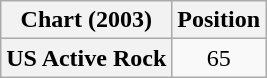<table class="wikitable sortable plainrowheaders" style="text-align:center">
<tr>
<th>Chart (2003)</th>
<th>Position</th>
</tr>
<tr>
<th scope="row">US Active Rock</th>
<td>65</td>
</tr>
</table>
